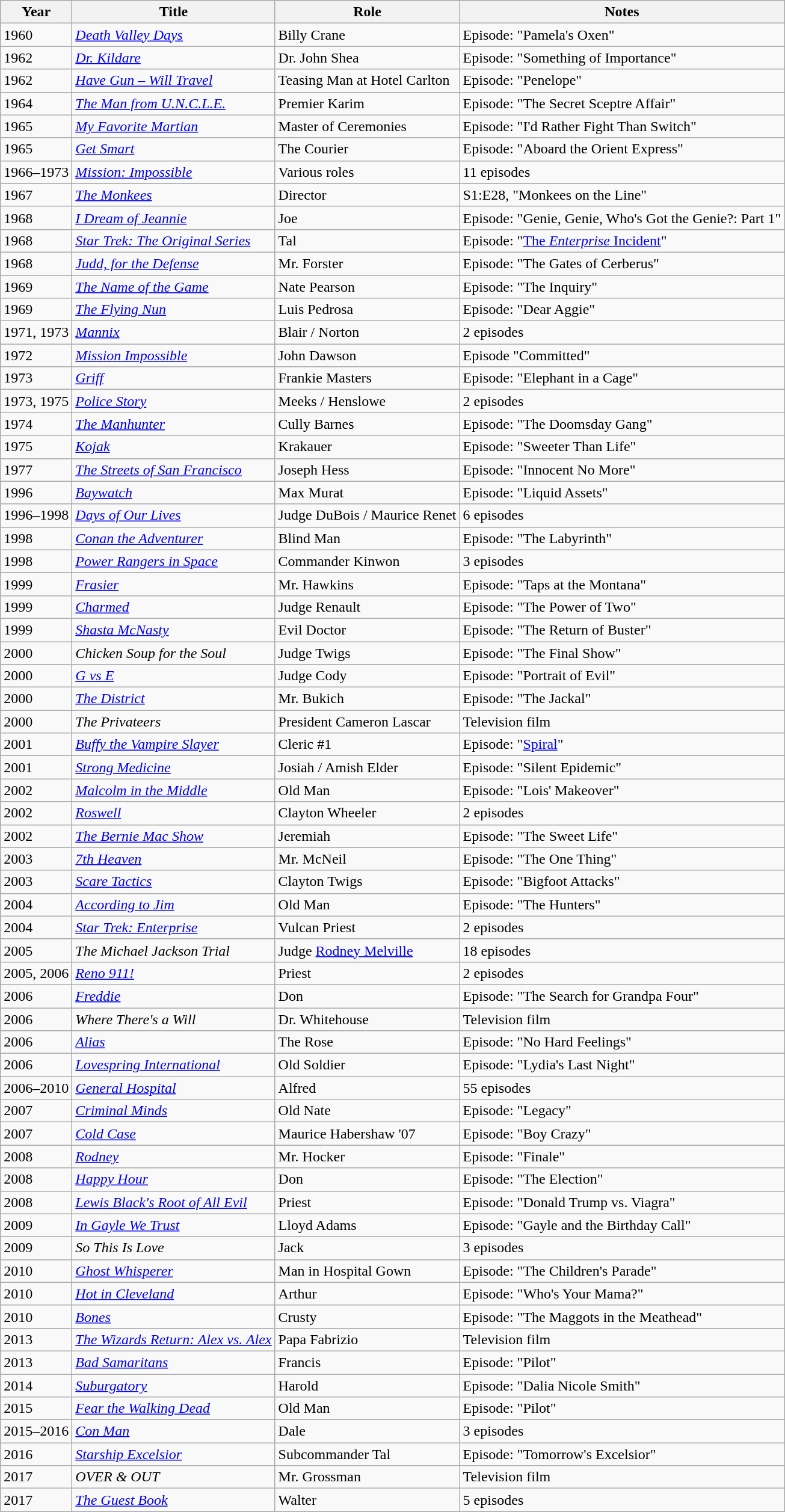<table class="wikitable sortable">
<tr>
<th>Year</th>
<th>Title</th>
<th>Role</th>
<th>Notes</th>
</tr>
<tr>
<td>1960</td>
<td><em><a href='#'>Death Valley Days</a></em></td>
<td>Billy Crane</td>
<td>Episode: "Pamela's Oxen"</td>
</tr>
<tr>
<td>1962</td>
<td><a href='#'><em>Dr. Kildare</em></a></td>
<td>Dr. John Shea</td>
<td>Episode: "Something of Importance"</td>
</tr>
<tr>
<td>1962</td>
<td><em><a href='#'>Have Gun – Will Travel</a></em></td>
<td>Teasing Man at Hotel Carlton</td>
<td>Episode: "Penelope"</td>
</tr>
<tr>
<td>1964</td>
<td><em><a href='#'>The Man from U.N.C.L.E.</a></em></td>
<td>Premier Karim</td>
<td>Episode: "The Secret Sceptre Affair"</td>
</tr>
<tr>
<td>1965</td>
<td><em><a href='#'>My Favorite Martian</a></em></td>
<td>Master of Ceremonies</td>
<td>Episode: "I'd Rather Fight Than Switch"</td>
</tr>
<tr>
<td>1965</td>
<td><em><a href='#'>Get Smart</a></em></td>
<td>The Courier</td>
<td>Episode: "Aboard the Orient Express"</td>
</tr>
<tr>
<td>1966–1973</td>
<td><a href='#'><em>Mission: Impossible</em></a></td>
<td>Various roles</td>
<td>11 episodes</td>
</tr>
<tr>
<td>1967</td>
<td><a href='#'><em>The Monkees</em></a></td>
<td>Director</td>
<td>S1:E28, "Monkees on the Line"</td>
</tr>
<tr>
<td>1968</td>
<td><em><a href='#'>I Dream of Jeannie</a></em></td>
<td>Joe</td>
<td>Episode: "Genie, Genie, Who's Got the Genie?: Part 1"</td>
</tr>
<tr>
<td>1968</td>
<td><em><a href='#'>Star Trek: The Original Series</a></em></td>
<td>Tal</td>
<td>Episode: "<a href='#'>The <em>Enterprise</em> Incident</a>"</td>
</tr>
<tr>
<td>1968</td>
<td><em><a href='#'>Judd, for the Defense</a></em></td>
<td>Mr. Forster</td>
<td>Episode: "The Gates of Cerberus"</td>
</tr>
<tr>
<td>1969</td>
<td><a href='#'><em>The Name of the Game</em></a></td>
<td>Nate Pearson</td>
<td>Episode: "The Inquiry"</td>
</tr>
<tr>
<td>1969</td>
<td><em><a href='#'>The Flying Nun</a></em></td>
<td>Luis Pedrosa</td>
<td>Episode: "Dear Aggie"</td>
</tr>
<tr>
<td>1971, 1973</td>
<td><em><a href='#'>Mannix</a></em></td>
<td>Blair / Norton</td>
<td>2 episodes</td>
</tr>
<tr>
<td>1972</td>
<td><em><a href='#'>Mission Impossible</a></em></td>
<td>John Dawson</td>
<td>Episode "Committed"</td>
</tr>
<tr>
<td>1973</td>
<td><a href='#'><em>Griff</em></a></td>
<td>Frankie Masters</td>
<td>Episode: "Elephant in a Cage"</td>
</tr>
<tr>
<td>1973, 1975</td>
<td><a href='#'><em>Police Story</em></a></td>
<td>Meeks / Henslowe</td>
<td>2 episodes</td>
</tr>
<tr>
<td>1974</td>
<td><em><a href='#'>The Manhunter</a></em></td>
<td>Cully Barnes</td>
<td>Episode: "The Doomsday Gang"</td>
</tr>
<tr>
<td>1975</td>
<td><em><a href='#'>Kojak</a></em></td>
<td>Krakauer</td>
<td>Episode: "Sweeter Than Life"</td>
</tr>
<tr>
<td>1977</td>
<td><em><a href='#'>The Streets of San Francisco</a></em></td>
<td>Joseph Hess</td>
<td>Episode: "Innocent No More"</td>
</tr>
<tr>
<td>1996</td>
<td><em><a href='#'>Baywatch</a></em></td>
<td>Max Murat</td>
<td>Episode: "Liquid Assets"</td>
</tr>
<tr>
<td>1996–1998</td>
<td><em><a href='#'>Days of Our Lives</a></em></td>
<td>Judge DuBois / Maurice Renet</td>
<td>6 episodes</td>
</tr>
<tr>
<td>1998</td>
<td><a href='#'><em>Conan the Adventurer</em></a></td>
<td>Blind Man</td>
<td>Episode: "The Labyrinth"</td>
</tr>
<tr>
<td>1998</td>
<td><em><a href='#'>Power Rangers in Space</a></em></td>
<td>Commander Kinwon</td>
<td>3 episodes</td>
</tr>
<tr>
<td>1999</td>
<td><em><a href='#'>Frasier</a></em></td>
<td>Mr. Hawkins</td>
<td>Episode: "Taps at the Montana"</td>
</tr>
<tr>
<td>1999</td>
<td><em><a href='#'>Charmed</a></em></td>
<td>Judge Renault</td>
<td>Episode: "The Power of Two"</td>
</tr>
<tr>
<td>1999</td>
<td><em><a href='#'>Shasta McNasty</a></em></td>
<td>Evil Doctor</td>
<td>Episode: "The Return of Buster"</td>
</tr>
<tr>
<td>2000</td>
<td><em>Chicken Soup for the Soul</em></td>
<td>Judge Twigs</td>
<td>Episode: "The Final Show"</td>
</tr>
<tr>
<td>2000</td>
<td><em><a href='#'>G vs E</a></em></td>
<td>Judge Cody</td>
<td>Episode: "Portrait of Evil"</td>
</tr>
<tr>
<td>2000</td>
<td><em><a href='#'>The District</a></em></td>
<td>Mr. Bukich</td>
<td>Episode: "The Jackal"</td>
</tr>
<tr>
<td>2000</td>
<td><em>The Privateers</em></td>
<td>President Cameron Lascar</td>
<td>Television film</td>
</tr>
<tr>
<td>2001</td>
<td><em><a href='#'>Buffy the Vampire Slayer</a></em></td>
<td>Cleric #1</td>
<td>Episode: "<a href='#'>Spiral</a>"</td>
</tr>
<tr>
<td>2001</td>
<td><em><a href='#'>Strong Medicine</a></em></td>
<td>Josiah / Amish Elder</td>
<td>Episode: "Silent Epidemic"</td>
</tr>
<tr>
<td>2002</td>
<td><em><a href='#'>Malcolm in the Middle</a></em></td>
<td>Old Man</td>
<td>Episode: "Lois' Makeover"</td>
</tr>
<tr>
<td>2002</td>
<td><a href='#'><em>Roswell</em></a></td>
<td>Clayton Wheeler</td>
<td>2 episodes</td>
</tr>
<tr>
<td>2002</td>
<td><em><a href='#'>The Bernie Mac Show</a></em></td>
<td>Jeremiah</td>
<td>Episode: "The Sweet Life"</td>
</tr>
<tr>
<td>2003</td>
<td><a href='#'><em>7th Heaven</em></a></td>
<td>Mr. McNeil</td>
<td>Episode: "The One Thing"</td>
</tr>
<tr>
<td>2003</td>
<td><em><a href='#'>Scare Tactics</a></em></td>
<td>Clayton Twigs</td>
<td>Episode: "Bigfoot Attacks"</td>
</tr>
<tr>
<td>2004</td>
<td><em><a href='#'>According to Jim</a></em></td>
<td>Old Man</td>
<td>Episode: "The Hunters"</td>
</tr>
<tr>
<td>2004</td>
<td><em><a href='#'>Star Trek: Enterprise</a></em></td>
<td>Vulcan Priest</td>
<td>2 episodes</td>
</tr>
<tr>
<td>2005</td>
<td><em>The Michael Jackson Trial</em></td>
<td>Judge <a href='#'>Rodney Melville</a></td>
<td>18 episodes</td>
</tr>
<tr>
<td>2005, 2006</td>
<td><em><a href='#'>Reno 911!</a></em></td>
<td>Priest</td>
<td>2 episodes</td>
</tr>
<tr>
<td>2006</td>
<td><a href='#'><em>Freddie</em></a></td>
<td>Don</td>
<td>Episode: "The Search for Grandpa Four"</td>
</tr>
<tr>
<td>2006</td>
<td><em>Where There's a Will</em></td>
<td>Dr. Whitehouse</td>
<td>Television film</td>
</tr>
<tr>
<td>2006</td>
<td><a href='#'><em>Alias</em></a></td>
<td>The Rose</td>
<td>Episode: "No Hard Feelings"</td>
</tr>
<tr>
<td>2006</td>
<td><em><a href='#'>Lovespring International</a></em></td>
<td>Old Soldier</td>
<td>Episode: "Lydia's Last Night"</td>
</tr>
<tr>
<td>2006–2010</td>
<td><em><a href='#'>General Hospital</a></em></td>
<td>Alfred</td>
<td>55 episodes</td>
</tr>
<tr>
<td>2007</td>
<td><em><a href='#'>Criminal Minds</a></em></td>
<td>Old Nate</td>
<td>Episode: "Legacy"</td>
</tr>
<tr>
<td>2007</td>
<td><em><a href='#'>Cold Case</a></em></td>
<td>Maurice Habershaw '07</td>
<td>Episode: "Boy Crazy"</td>
</tr>
<tr>
<td>2008</td>
<td><a href='#'><em>Rodney</em></a></td>
<td>Mr. Hocker</td>
<td>Episode: "Finale"</td>
</tr>
<tr>
<td>2008</td>
<td><a href='#'><em>Happy Hour</em></a></td>
<td>Don</td>
<td>Episode: "The Election"</td>
</tr>
<tr>
<td>2008</td>
<td><em><a href='#'>Lewis Black's Root of All Evil</a></em></td>
<td>Priest</td>
<td>Episode: "Donald Trump vs. Viagra"</td>
</tr>
<tr>
<td>2009</td>
<td><em><a href='#'>In Gayle We Trust</a></em></td>
<td>Lloyd Adams</td>
<td>Episode: "Gayle and the Birthday Call"</td>
</tr>
<tr>
<td>2009</td>
<td><em>So This Is Love</em></td>
<td>Jack</td>
<td>3 episodes</td>
</tr>
<tr>
<td>2010</td>
<td><em><a href='#'>Ghost Whisperer</a></em></td>
<td>Man in Hospital Gown</td>
<td>Episode: "The Children's Parade"</td>
</tr>
<tr>
<td>2010</td>
<td><em><a href='#'>Hot in Cleveland</a></em></td>
<td>Arthur</td>
<td>Episode: "Who's Your Mama?"</td>
</tr>
<tr>
<td>2010</td>
<td><a href='#'><em>Bones</em></a></td>
<td>Crusty</td>
<td>Episode: "The Maggots in the Meathead"</td>
</tr>
<tr>
<td>2013</td>
<td><em><a href='#'>The Wizards Return: Alex vs. Alex</a></em></td>
<td>Papa Fabrizio</td>
<td>Television film</td>
</tr>
<tr>
<td>2013</td>
<td><a href='#'><em>Bad Samaritans</em></a></td>
<td>Francis</td>
<td>Episode: "Pilot"</td>
</tr>
<tr>
<td>2014</td>
<td><em><a href='#'>Suburgatory</a></em></td>
<td>Harold</td>
<td>Episode: "Dalia Nicole Smith"</td>
</tr>
<tr>
<td>2015</td>
<td><em><a href='#'>Fear the Walking Dead</a></em></td>
<td>Old Man</td>
<td>Episode: "Pilot"</td>
</tr>
<tr>
<td>2015–2016</td>
<td><a href='#'><em>Con Man</em></a></td>
<td>Dale</td>
<td>3 episodes</td>
</tr>
<tr>
<td>2016</td>
<td><em><a href='#'>Starship Excelsior</a></em></td>
<td>Subcommander Tal</td>
<td>Episode: "Tomorrow's Excelsior"</td>
</tr>
<tr>
<td>2017</td>
<td><em>OVER & OUT</em></td>
<td>Mr. Grossman</td>
<td>Television film</td>
</tr>
<tr>
<td>2017</td>
<td><em><a href='#'>The Guest Book</a></em></td>
<td>Walter</td>
<td>5 episodes</td>
</tr>
</table>
